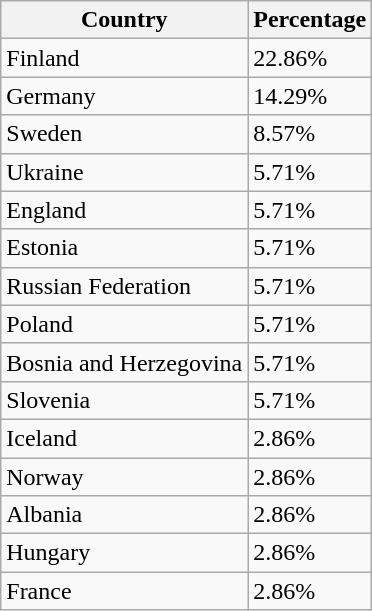<table class="wikitable sortable">
<tr>
<th>Country</th>
<th>Percentage</th>
</tr>
<tr>
<td>Finland</td>
<td>22.86%</td>
</tr>
<tr>
<td>Germany</td>
<td>14.29%</td>
</tr>
<tr>
<td>Sweden</td>
<td>8.57%</td>
</tr>
<tr>
<td>Ukraine</td>
<td>5.71%</td>
</tr>
<tr>
<td>England</td>
<td>5.71%</td>
</tr>
<tr>
<td>Estonia</td>
<td>5.71%</td>
</tr>
<tr>
<td>Russian Federation</td>
<td>5.71%</td>
</tr>
<tr>
<td>Poland</td>
<td>5.71%</td>
</tr>
<tr>
<td>Bosnia and Herzegovina</td>
<td>5.71%</td>
</tr>
<tr>
<td>Slovenia</td>
<td>5.71%</td>
</tr>
<tr>
<td>Iceland</td>
<td>2.86%</td>
</tr>
<tr>
<td>Norway</td>
<td>2.86%</td>
</tr>
<tr>
<td>Albania</td>
<td>2.86%</td>
</tr>
<tr>
<td>Hungary</td>
<td>2.86%</td>
</tr>
<tr>
<td>France</td>
<td>2.86%</td>
</tr>
</table>
